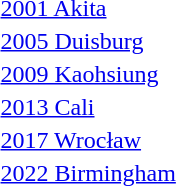<table>
<tr>
<td><a href='#'>2001 Akita</a></td>
<td></td>
<td></td>
<td></td>
</tr>
<tr>
<td><a href='#'>2005 Duisburg</a></td>
<td></td>
<td></td>
<td></td>
</tr>
<tr>
<td><a href='#'>2009 Kaohsiung</a></td>
<td></td>
<td></td>
<td></td>
</tr>
<tr>
<td><a href='#'>2013 Cali</a></td>
<td></td>
<td></td>
<td></td>
</tr>
<tr>
<td><a href='#'>2017 Wrocław</a></td>
<td></td>
<td></td>
<td></td>
</tr>
<tr>
<td><a href='#'>2022 Birmingham</a></td>
<td></td>
<td></td>
<td></td>
</tr>
</table>
